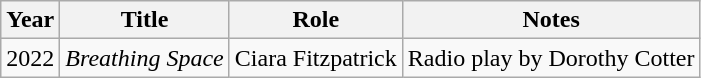<table class="wikitable sortable">
<tr>
<th>Year</th>
<th>Title</th>
<th>Role</th>
<th class="unsortable">Notes</th>
</tr>
<tr>
<td>2022</td>
<td><em>Breathing Space</em></td>
<td>Ciara Fitzpatrick</td>
<td>Radio play by Dorothy Cotter</td>
</tr>
</table>
